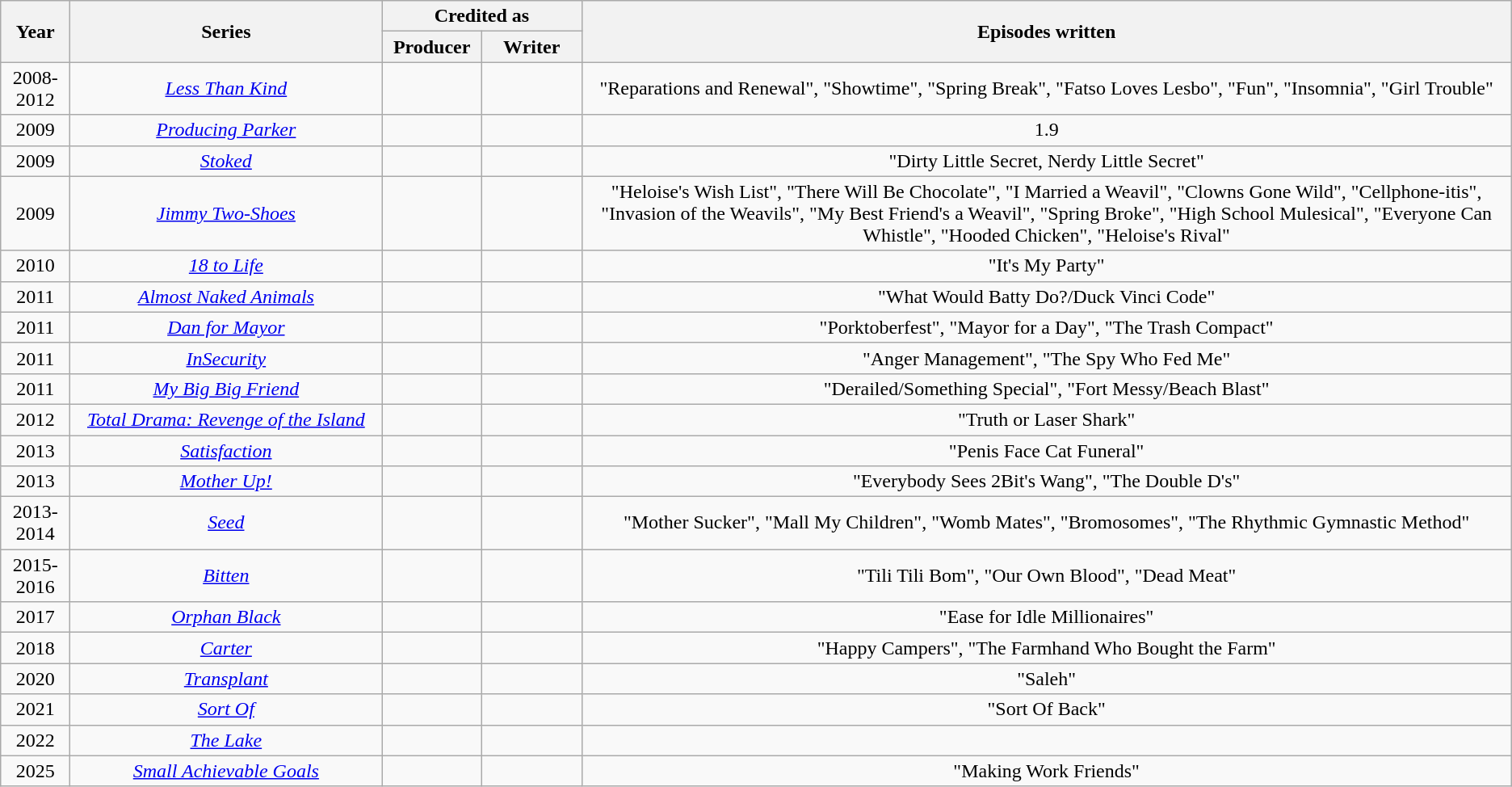<table class="wikitable" style="text-align:center;font-size:100%;">
<tr>
<th rowspan="2" style="width:50px;">Year</th>
<th rowspan="2" style="width:250px;">Series</th>
<th colspan="2">Credited as</th>
<th rowspan="2">Episodes written</th>
</tr>
<tr>
<th width=75>Producer</th>
<th width=75>Writer</th>
</tr>
<tr>
<td>2008-2012</td>
<td><em><a href='#'>Less Than Kind</a></em></td>
<td></td>
<td></td>
<td>"Reparations and Renewal", "Showtime", "Spring Break", "Fatso Loves Lesbo", "Fun", "Insomnia", "Girl Trouble"</td>
</tr>
<tr>
<td>2009</td>
<td><em><a href='#'>Producing Parker</a></em></td>
<td></td>
<td></td>
<td>1.9</td>
</tr>
<tr>
<td>2009</td>
<td><em><a href='#'>Stoked</a></em></td>
<td></td>
<td></td>
<td>"Dirty Little Secret, Nerdy Little Secret"</td>
</tr>
<tr>
<td>2009</td>
<td><em><a href='#'>Jimmy Two-Shoes</a></em></td>
<td></td>
<td></td>
<td>"Heloise's Wish List", "There Will Be Chocolate", "I Married a Weavil", "Clowns Gone Wild", "Cellphone-itis", "Invasion of the Weavils", "My Best Friend's a Weavil", "Spring Broke", "High School Mulesical", "Everyone Can Whistle", "Hooded Chicken", "Heloise's Rival"</td>
</tr>
<tr>
<td>2010</td>
<td><em><a href='#'>18 to Life</a></em></td>
<td></td>
<td></td>
<td>"It's My Party"</td>
</tr>
<tr>
<td>2011</td>
<td><em><a href='#'>Almost Naked Animals</a></em></td>
<td></td>
<td></td>
<td>"What Would Batty Do?/Duck Vinci Code"</td>
</tr>
<tr>
<td>2011</td>
<td><em><a href='#'>Dan for Mayor</a></em></td>
<td></td>
<td></td>
<td>"Porktoberfest", "Mayor for a Day", "The Trash Compact"</td>
</tr>
<tr>
<td>2011</td>
<td><em><a href='#'>InSecurity</a></em></td>
<td></td>
<td></td>
<td>"Anger Management", "The Spy Who Fed Me"</td>
</tr>
<tr>
<td>2011</td>
<td><em><a href='#'>My Big Big Friend</a></em></td>
<td></td>
<td></td>
<td>"Derailed/Something Special", "Fort Messy/Beach Blast"</td>
</tr>
<tr>
<td>2012</td>
<td><em><a href='#'>Total Drama: Revenge of the Island</a></em></td>
<td></td>
<td></td>
<td>"Truth or Laser Shark"</td>
</tr>
<tr>
<td>2013</td>
<td><em><a href='#'>Satisfaction</a></em></td>
<td></td>
<td></td>
<td>"Penis Face Cat Funeral"</td>
</tr>
<tr>
<td>2013</td>
<td><em><a href='#'>Mother Up!</a></em></td>
<td></td>
<td></td>
<td>"Everybody Sees 2Bit's Wang", "The Double D's"</td>
</tr>
<tr>
<td>2013-2014</td>
<td><em><a href='#'>Seed</a></em></td>
<td></td>
<td></td>
<td>"Mother Sucker", "Mall My Children", "Womb Mates", "Bromosomes", "The Rhythmic Gymnastic Method"</td>
</tr>
<tr>
<td>2015-2016</td>
<td><em><a href='#'>Bitten</a></em></td>
<td></td>
<td></td>
<td>"Tili Tili Bom", "Our Own Blood", "Dead Meat"</td>
</tr>
<tr>
<td>2017</td>
<td><em><a href='#'>Orphan Black</a></em></td>
<td></td>
<td></td>
<td>"Ease for Idle Millionaires"</td>
</tr>
<tr>
<td>2018</td>
<td><em><a href='#'>Carter</a></em></td>
<td></td>
<td></td>
<td>"Happy Campers", "The Farmhand Who Bought the Farm"</td>
</tr>
<tr>
<td>2020</td>
<td><em><a href='#'>Transplant</a></em></td>
<td></td>
<td></td>
<td>"Saleh"</td>
</tr>
<tr>
<td>2021</td>
<td><em><a href='#'>Sort Of</a></em></td>
<td></td>
<td></td>
<td>"Sort Of Back"</td>
</tr>
<tr>
<td>2022</td>
<td><em><a href='#'>The Lake</a></em></td>
<td></td>
<td></td>
<td></td>
</tr>
<tr>
<td>2025</td>
<td><em><a href='#'>Small Achievable Goals</a></em></td>
<td></td>
<td></td>
<td>"Making Work Friends"</td>
</tr>
</table>
